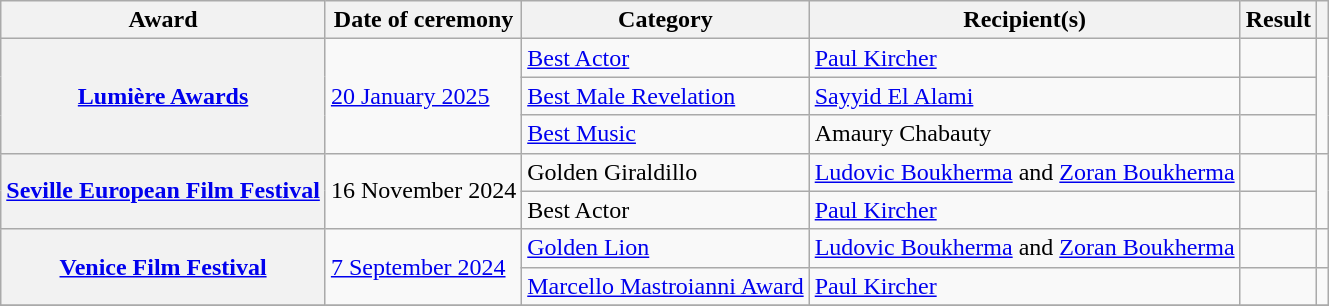<table class="wikitable sortable plainrowheaders">
<tr>
<th scope="col">Award</th>
<th scope="col">Date of ceremony</th>
<th scope="col">Category</th>
<th scope="col">Recipient(s)</th>
<th scope="col">Result</th>
<th scope="col" class="unsortable"></th>
</tr>
<tr>
<th rowspan="3" scope="row"><a href='#'>Lumière Awards</a></th>
<td rowspan="3"><a href='#'>20 January 2025</a></td>
<td><a href='#'>Best Actor</a></td>
<td><a href='#'>Paul Kircher</a></td>
<td></td>
<td align="center" rowspan="3"></td>
</tr>
<tr>
<td><a href='#'>Best Male Revelation</a></td>
<td><a href='#'>Sayyid El Alami</a></td>
<td></td>
</tr>
<tr>
<td><a href='#'>Best Music</a></td>
<td>Amaury Chabauty</td>
<td></td>
</tr>
<tr>
<th rowspan="2" scope="row"><a href='#'>Seville European Film Festival</a></th>
<td rowspan="2">16 November 2024</td>
<td>Golden Giraldillo</td>
<td><a href='#'>Ludovic Boukherma</a> and <a href='#'>Zoran Boukherma</a></td>
<td></td>
<td rowspan="2" align="center"></td>
</tr>
<tr>
<td>Best Actor</td>
<td><a href='#'>Paul Kircher</a></td>
<td></td>
</tr>
<tr>
<th rowspan="2" scope="row"><a href='#'>Venice Film Festival</a></th>
<td rowspan="2"><a href='#'>7 September 2024</a></td>
<td><a href='#'>Golden Lion</a></td>
<td><a href='#'>Ludovic Boukherma</a> and <a href='#'>Zoran Boukherma</a></td>
<td></td>
<td align="center"></td>
</tr>
<tr>
<td><a href='#'>Marcello Mastroianni Award</a></td>
<td><a href='#'>Paul Kircher</a></td>
<td></td>
<td align="center"></td>
</tr>
<tr>
</tr>
</table>
